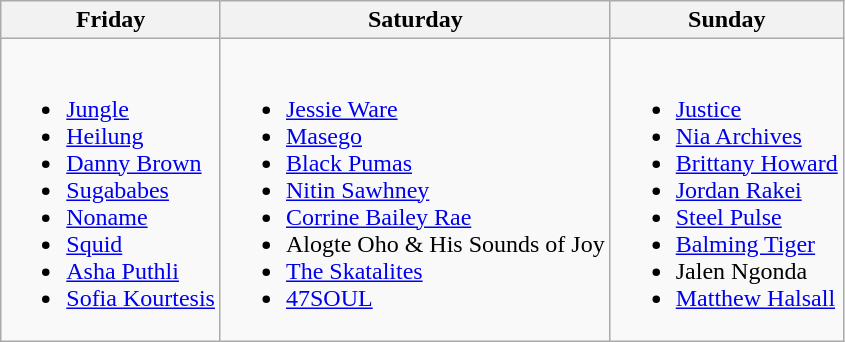<table class="wikitable">
<tr>
<th>Friday</th>
<th>Saturday</th>
<th>Sunday</th>
</tr>
<tr>
<td><br><ul><li><a href='#'>Jungle</a></li><li><a href='#'>Heilung</a></li><li><a href='#'>Danny Brown</a></li><li><a href='#'>Sugababes</a></li><li><a href='#'>Noname</a></li><li><a href='#'>Squid</a></li><li><a href='#'>Asha Puthli</a></li><li><a href='#'>Sofia Kourtesis</a></li></ul></td>
<td><br><ul><li><a href='#'>Jessie Ware</a></li><li><a href='#'>Masego</a></li><li><a href='#'>Black Pumas</a></li><li><a href='#'>Nitin Sawhney</a></li><li><a href='#'>Corrine Bailey Rae</a></li><li>Alogte Oho & His Sounds of Joy</li><li><a href='#'>The Skatalites</a></li><li><a href='#'>47SOUL</a></li></ul></td>
<td><br><ul><li><a href='#'>Justice</a></li><li><a href='#'>Nia Archives</a></li><li><a href='#'>Brittany Howard</a></li><li><a href='#'>Jordan Rakei</a></li><li><a href='#'>Steel Pulse</a></li><li><a href='#'>Balming Tiger</a></li><li>Jalen Ngonda</li><li><a href='#'>Matthew Halsall</a></li></ul></td>
</tr>
</table>
